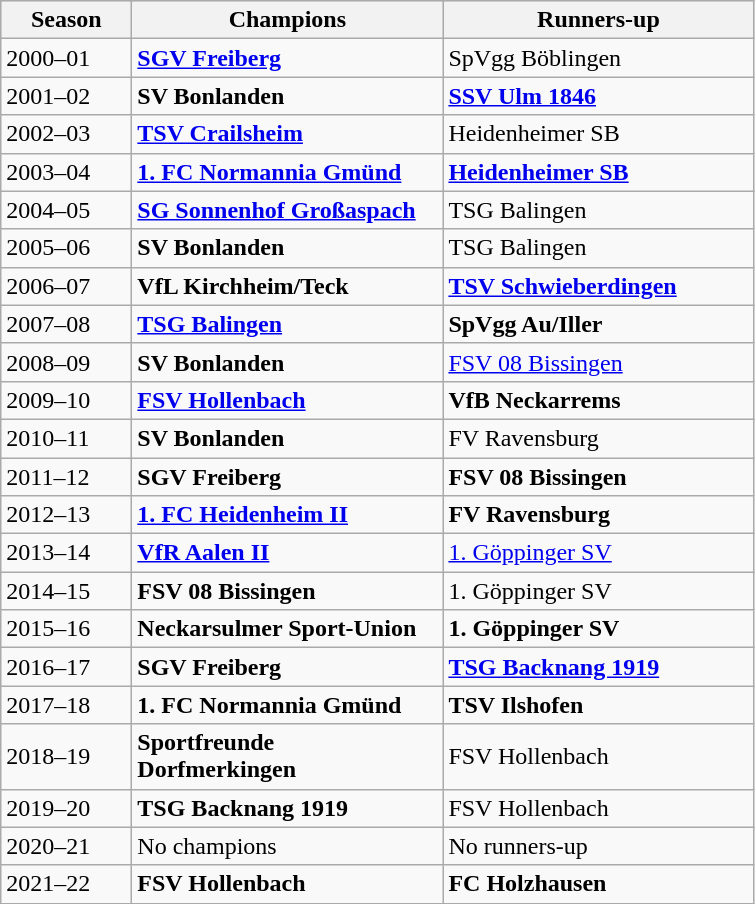<table class="wikitable">
<tr align="center" bgcolor="#dfdfdf">
<th width="80">Season</th>
<th width="200">Champions</th>
<th width="200">Runners-up</th>
</tr>
<tr>
<td>2000–01</td>
<td><strong><a href='#'>SGV Freiberg</a></strong></td>
<td>SpVgg Böblingen</td>
</tr>
<tr>
<td>2001–02</td>
<td><strong>SV Bonlanden</strong></td>
<td><strong><a href='#'>SSV Ulm 1846</a></strong></td>
</tr>
<tr>
<td>2002–03</td>
<td><strong><a href='#'>TSV Crailsheim</a></strong></td>
<td>Heidenheimer SB</td>
</tr>
<tr>
<td>2003–04</td>
<td><strong><a href='#'>1. FC Normannia Gmünd</a></strong></td>
<td><strong><a href='#'>Heidenheimer SB</a></strong></td>
</tr>
<tr>
<td>2004–05</td>
<td><strong><a href='#'>SG Sonnenhof Großaspach</a></strong></td>
<td>TSG Balingen</td>
</tr>
<tr>
<td>2005–06</td>
<td><strong>SV Bonlanden</strong></td>
<td>TSG Balingen</td>
</tr>
<tr>
<td>2006–07</td>
<td><strong>VfL Kirchheim/Teck</strong></td>
<td><strong><a href='#'>TSV Schwieberdingen</a></strong></td>
</tr>
<tr>
<td>2007–08</td>
<td><strong><a href='#'>TSG Balingen</a></strong></td>
<td><strong>SpVgg Au/Iller</strong></td>
</tr>
<tr>
<td>2008–09</td>
<td><strong>SV Bonlanden</strong></td>
<td><a href='#'>FSV 08 Bissingen</a></td>
</tr>
<tr>
<td>2009–10</td>
<td><strong><a href='#'>FSV Hollenbach</a></strong></td>
<td><strong>VfB Neckarrems</strong></td>
</tr>
<tr>
<td>2010–11</td>
<td><strong>SV Bonlanden</strong></td>
<td>FV Ravensburg</td>
</tr>
<tr>
<td>2011–12</td>
<td><strong>SGV Freiberg</strong></td>
<td><strong>FSV 08 Bissingen</strong></td>
</tr>
<tr>
<td>2012–13</td>
<td><strong><a href='#'>1. FC Heidenheim II</a></strong></td>
<td><strong>FV Ravensburg</strong></td>
</tr>
<tr>
<td>2013–14</td>
<td><strong><a href='#'>VfR Aalen II</a></strong></td>
<td><a href='#'>1. Göppinger SV</a></td>
</tr>
<tr>
<td>2014–15</td>
<td><strong>FSV 08 Bissingen</strong></td>
<td>1. Göppinger SV</td>
</tr>
<tr>
<td>2015–16</td>
<td><strong>Neckarsulmer Sport-Union</strong></td>
<td><strong>1. Göppinger SV</strong></td>
</tr>
<tr>
<td>2016–17</td>
<td><strong>SGV Freiberg</strong></td>
<td><strong><a href='#'>TSG Backnang 1919</a></strong></td>
</tr>
<tr>
<td>2017–18</td>
<td><strong>1. FC Normannia Gmünd</strong></td>
<td><strong>TSV Ilshofen</strong></td>
</tr>
<tr>
<td>2018–19</td>
<td><strong>Sportfreunde Dorfmerkingen</strong></td>
<td>FSV Hollenbach</td>
</tr>
<tr>
<td>2019–20</td>
<td><strong>TSG Backnang 1919</strong></td>
<td>FSV Hollenbach</td>
</tr>
<tr>
<td>2020–21</td>
<td>No champions</td>
<td>No runners-up</td>
</tr>
<tr>
<td>2021–22</td>
<td><strong>FSV Hollenbach</strong></td>
<td><strong>FC Holzhausen</strong></td>
</tr>
</table>
